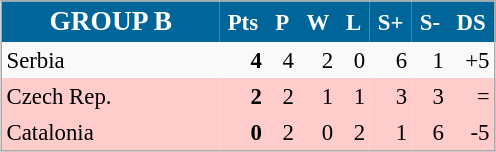<table align=center cellpadding="3" cellspacing="0" style="background: #f9f9f9; border: 1px #aaa solid; border-collapse: collapse; font-size: 95%;" width=330>
<tr bgcolor=#006699 style="color:white;">
<th width=34% style=font-size:120%><strong>GROUP B</strong></th>
<th width=5%>Pts</th>
<th width=5%>P</th>
<th width=5%>W</th>
<th width=5%>L</th>
<th width=5%>S+</th>
<th width=5%>S-</th>
<th width=5%>DS</th>
</tr>
<tr align=right>
<td align=left> Serbia</td>
<td><strong>4</strong></td>
<td>4</td>
<td>2</td>
<td>0</td>
<td>6</td>
<td>1</td>
<td>+5</td>
</tr>
<tr align=right bgcolor=#ffcccc>
<td align=left> Czech Rep.</td>
<td><strong>2</strong></td>
<td>2</td>
<td>1</td>
<td>1</td>
<td>3</td>
<td>3</td>
<td>=</td>
</tr>
<tr align=right bgcolor=#ffcccc>
<td align=left> Catalonia</td>
<td><strong>0</strong></td>
<td>2</td>
<td>0</td>
<td>2</td>
<td>1</td>
<td>6</td>
<td>-5</td>
</tr>
</table>
